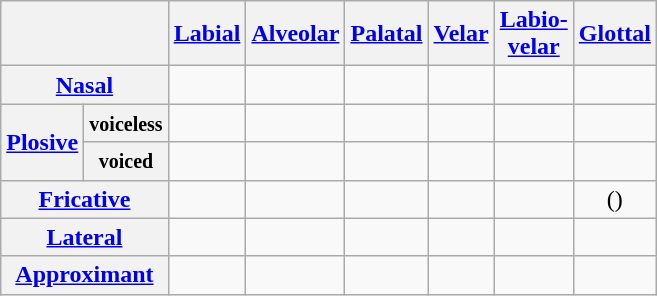<table class="wikitable" style="text-align:center;">
<tr>
<th colspan="2"></th>
<th><a href='#'>Labial</a></th>
<th><a href='#'>Alveolar</a></th>
<th><a href='#'>Palatal</a></th>
<th><a href='#'>Velar</a></th>
<th><a href='#'>Labio-<br>velar</a></th>
<th><a href='#'>Glottal</a></th>
</tr>
<tr>
<th colspan="2"><a href='#'>Nasal</a></th>
<td></td>
<td></td>
<td></td>
<td></td>
<td></td>
<td></td>
</tr>
<tr>
<th rowspan="2"><a href='#'>Plosive</a></th>
<th><small>voiceless</small></th>
<td></td>
<td></td>
<td></td>
<td></td>
<td></td>
<td></td>
</tr>
<tr>
<th><small>voiced</small></th>
<td></td>
<td></td>
<td></td>
<td></td>
<td></td>
<td></td>
</tr>
<tr>
<th colspan="2"><a href='#'>Fricative</a></th>
<td></td>
<td></td>
<td></td>
<td></td>
<td></td>
<td>()</td>
</tr>
<tr>
<th colspan="2"><a href='#'>Lateral</a></th>
<td></td>
<td></td>
<td></td>
<td></td>
<td></td>
<td></td>
</tr>
<tr>
<th colspan="2"><a href='#'>Approximant</a></th>
<td></td>
<td></td>
<td></td>
<td></td>
<td></td>
<td></td>
</tr>
</table>
